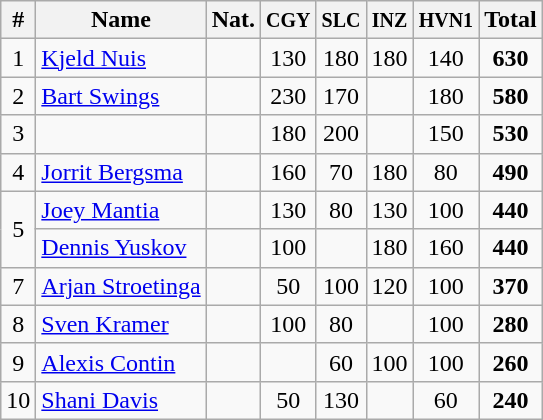<table class="wikitable" style="text-align:center;">
<tr>
<th>#</th>
<th>Name</th>
<th>Nat.</th>
<th><small>CGY</small></th>
<th><small>SLC</small></th>
<th><small>INZ</small></th>
<th><small>HVN1</small></th>
<th>Total</th>
</tr>
<tr>
<td>1</td>
<td align=left><a href='#'>Kjeld Nuis</a></td>
<td></td>
<td>130</td>
<td>180</td>
<td>180</td>
<td>140</td>
<td><strong>630</strong></td>
</tr>
<tr>
<td>2</td>
<td align=left><a href='#'>Bart Swings</a></td>
<td></td>
<td>230</td>
<td>170</td>
<td></td>
<td>180</td>
<td><strong>580</strong></td>
</tr>
<tr>
<td>3</td>
<td align=left></td>
<td></td>
<td>180</td>
<td>200</td>
<td></td>
<td>150</td>
<td><strong>530</strong></td>
</tr>
<tr>
<td>4</td>
<td align=left><a href='#'>Jorrit Bergsma</a></td>
<td></td>
<td>160</td>
<td>70</td>
<td>180</td>
<td>80</td>
<td><strong>490</strong></td>
</tr>
<tr>
<td rowspan=2>5</td>
<td align=left><a href='#'>Joey Mantia</a></td>
<td></td>
<td>130</td>
<td>80</td>
<td>130</td>
<td>100</td>
<td><strong>440</strong></td>
</tr>
<tr>
<td align=left><a href='#'>Dennis Yuskov</a></td>
<td></td>
<td>100</td>
<td></td>
<td>180</td>
<td>160</td>
<td><strong>440</strong></td>
</tr>
<tr>
<td>7</td>
<td align=left><a href='#'>Arjan Stroetinga</a></td>
<td></td>
<td>50</td>
<td>100</td>
<td>120</td>
<td>100</td>
<td><strong>370</strong></td>
</tr>
<tr>
<td>8</td>
<td align=left><a href='#'>Sven Kramer</a></td>
<td></td>
<td>100</td>
<td>80</td>
<td></td>
<td>100</td>
<td><strong>280</strong></td>
</tr>
<tr>
<td>9</td>
<td align=left><a href='#'>Alexis Contin</a></td>
<td></td>
<td></td>
<td>60</td>
<td>100</td>
<td>100</td>
<td><strong>260</strong></td>
</tr>
<tr>
<td>10</td>
<td align=left><a href='#'>Shani Davis</a></td>
<td></td>
<td>50</td>
<td>130</td>
<td></td>
<td>60</td>
<td><strong>240</strong></td>
</tr>
</table>
